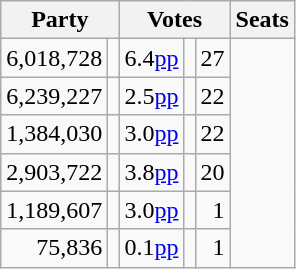<table class=wikitable style="text-align:right;">
<tr>
<th colspan=2>Party</th>
<th colspan=3>Votes</th>
<th colspan=2>Seats</th>
</tr>
<tr>
<td>6,018,728</td>
<td></td>
<td> 6.4<a href='#'>pp</a></td>
<td style="text-align:center;"></td>
<td> 27</td>
</tr>
<tr>
<td>6,239,227</td>
<td></td>
<td> 2.5<a href='#'>pp</a></td>
<td style="text-align:center;"></td>
<td> 22</td>
</tr>
<tr>
<td>1,384,030</td>
<td></td>
<td> 3.0<a href='#'>pp</a></td>
<td style="text-align:center;"></td>
<td> 22</td>
</tr>
<tr>
<td>2,903,722</td>
<td></td>
<td> 3.8<a href='#'>pp</a></td>
<td style="text-align:center;"></td>
<td> 20</td>
</tr>
<tr>
<td>1,189,607</td>
<td></td>
<td> 3.0<a href='#'>pp</a></td>
<td style="text-align:center;"></td>
<td> 1</td>
</tr>
<tr>
<td>75,836</td>
<td></td>
<td> 0.1<a href='#'>pp</a></td>
<td style="text-align:center;"></td>
<td> 1</td>
</tr>
</table>
